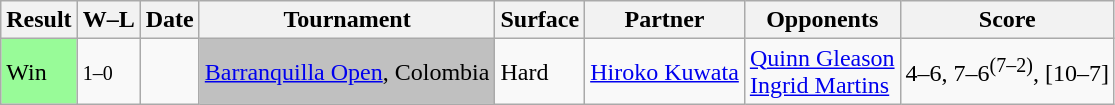<table class="sortable wikitable">
<tr>
<th>Result</th>
<th class="unsortable">W–L</th>
<th>Date</th>
<th>Tournament</th>
<th>Surface</th>
<th>Partner</th>
<th>Opponents</th>
<th class="unsortable">Score</th>
</tr>
<tr>
<td style=background:#98fb98>Win</td>
<td><small>1–0</small></td>
<td><a href='#'></a></td>
<td bgcolor=silver><a href='#'>Barranquilla Open</a>, Colombia</td>
<td>Hard</td>
<td> <a href='#'>Hiroko Kuwata</a></td>
<td> <a href='#'>Quinn Gleason</a> <br>  <a href='#'>Ingrid Martins</a></td>
<td>4–6, 7–6<sup>(7–2)</sup>, [10–7]</td>
</tr>
</table>
